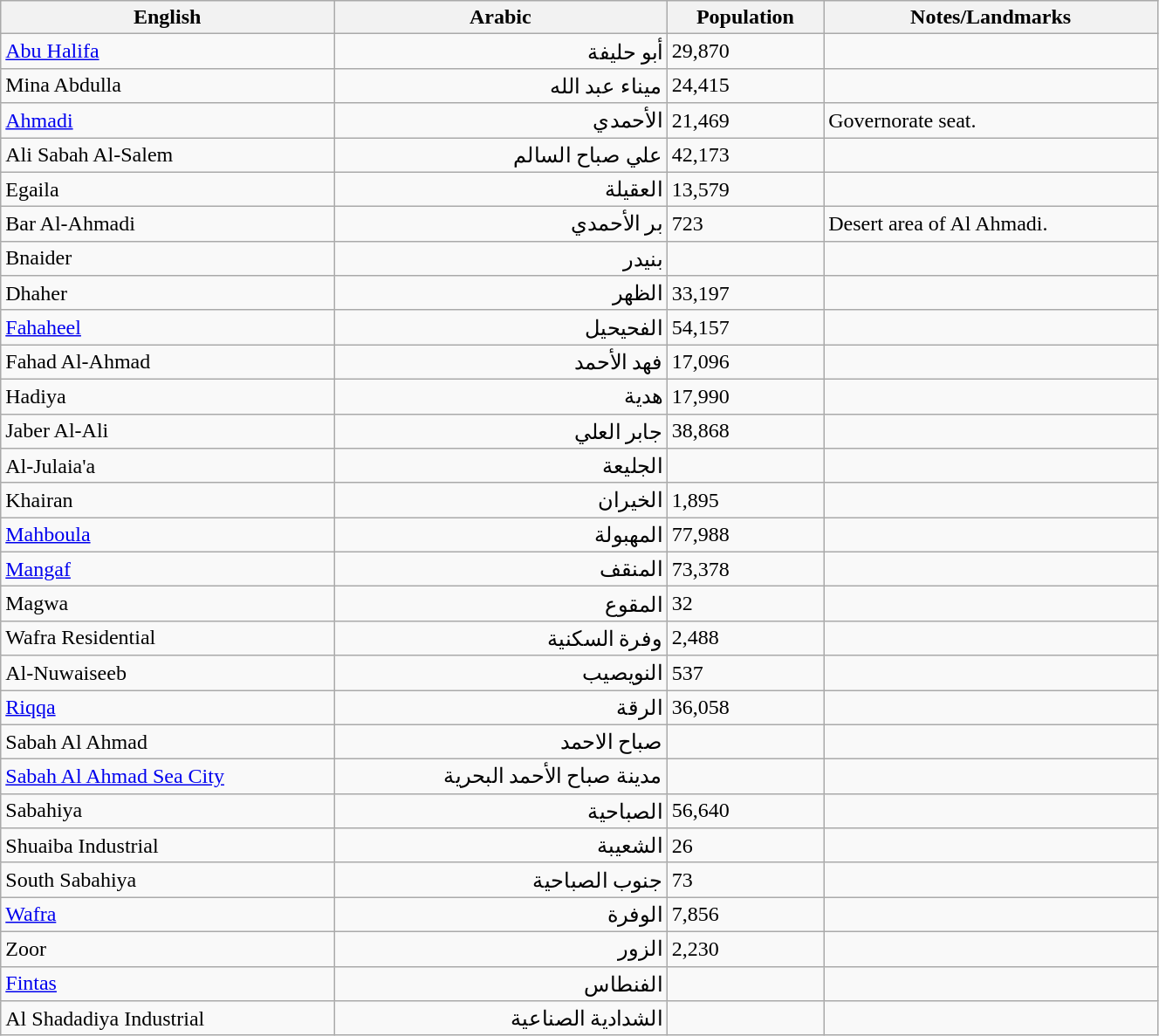<table class="wikitable sortable" width="70%">
<tr>
<th bgcolor="#98FB98">English</th>
<th bgcolor="#98FB98">Arabic</th>
<th>Population</th>
<th>Notes/Landmarks</th>
</tr>
<tr ---->
<td><a href='#'>Abu Halifa</a></td>
<td align="right">أبو حليفة</td>
<td>29,870</td>
<td></td>
</tr>
<tr ---->
<td>Mina Abdulla</td>
<td align="right">ميناء عبد الله</td>
<td>24,415</td>
<td></td>
</tr>
<tr ---->
<td><a href='#'>Ahmadi</a></td>
<td align="right">الأحمدي</td>
<td>21,469</td>
<td>Governorate seat.</td>
</tr>
<tr ---->
<td>Ali Sabah Al-Salem</td>
<td align="right">علي صباح السالم</td>
<td>42,173</td>
<td></td>
</tr>
<tr ---->
<td>Egaila</td>
<td align="right">العقيلة</td>
<td>13,579</td>
<td></td>
</tr>
<tr ---->
<td>Bar Al-Ahmadi</td>
<td align="right">بر الأحمدي</td>
<td>723</td>
<td>Desert area of Al Ahmadi.</td>
</tr>
<tr ---->
<td>Bnaider</td>
<td align="right">بنيدر</td>
<td></td>
<td></td>
</tr>
<tr ---->
<td>Dhaher</td>
<td align="right">الظهر</td>
<td>33,197</td>
<td></td>
</tr>
<tr ---->
<td><a href='#'>Fahaheel</a></td>
<td align=right>الفحيحيل</td>
<td>54,157</td>
<td></td>
</tr>
<tr ---->
<td>Fahad Al-Ahmad</td>
<td align="right">فهد الأحمد</td>
<td>17,096</td>
<td></td>
</tr>
<tr ---->
<td>Hadiya</td>
<td align="right">هدية</td>
<td>17,990</td>
<td></td>
</tr>
<tr ---->
<td>Jaber Al-Ali</td>
<td align="right">جابر العلي</td>
<td>38,868</td>
<td></td>
</tr>
<tr ---->
<td>Al-Julaia'a</td>
<td align="right">الجليعة</td>
<td></td>
<td></td>
</tr>
<tr ---->
<td>Khairan</td>
<td align="right">الخيران</td>
<td>1,895</td>
<td></td>
</tr>
<tr ---->
<td><a href='#'>Mahboula</a></td>
<td align="right">المهبولة</td>
<td>77,988</td>
<td></td>
</tr>
<tr ---->
<td><a href='#'>Mangaf</a></td>
<td align="right">المنقف</td>
<td>73,378</td>
<td></td>
</tr>
<tr ---->
<td>Magwa</td>
<td align="right">المقوع</td>
<td>32</td>
<td></td>
</tr>
<tr ---->
<td>Wafra Residential</td>
<td align="right">وفرة السكنية</td>
<td>2,488</td>
<td></td>
</tr>
<tr ---->
<td>Al-Nuwaiseeb</td>
<td align="right">النويصيب</td>
<td>537</td>
<td></td>
</tr>
<tr ---->
<td><a href='#'>Riqqa</a></td>
<td align="right">الرقة</td>
<td>36,058</td>
<td></td>
</tr>
<tr ---->
<td>Sabah Al Ahmad</td>
<td align="right">صباح الاحمد</td>
<td></td>
<td></td>
</tr>
<tr ---->
<td><a href='#'>Sabah Al Ahmad Sea City</a></td>
<td align="right">مدينة صباح الأحمد البحرية</td>
<td></td>
<td></td>
</tr>
<tr ---->
<td>Sabahiya</td>
<td align="right">الصباحية</td>
<td>56,640</td>
<td></td>
</tr>
<tr ---->
<td>Shuaiba Industrial</td>
<td align="right">الشعيبة</td>
<td>26</td>
<td></td>
</tr>
<tr ---->
<td>South Sabahiya</td>
<td align="right">جنوب الصباحية</td>
<td>73</td>
<td></td>
</tr>
<tr ---->
<td><a href='#'>Wafra</a></td>
<td align="right">الوفرة</td>
<td>7,856</td>
<td></td>
</tr>
<tr ---->
<td>Zoor</td>
<td align="right">الزور</td>
<td>2,230</td>
<td></td>
</tr>
<tr ---->
<td><a href='#'>Fintas</a></td>
<td align="right">الفنطاس</td>
<td></td>
<td></td>
</tr>
<tr ---->
<td>Al Shadadiya Industrial</td>
<td align="right">الشدادية الصناعية</td>
<td></td>
<td></td>
</tr>
</table>
